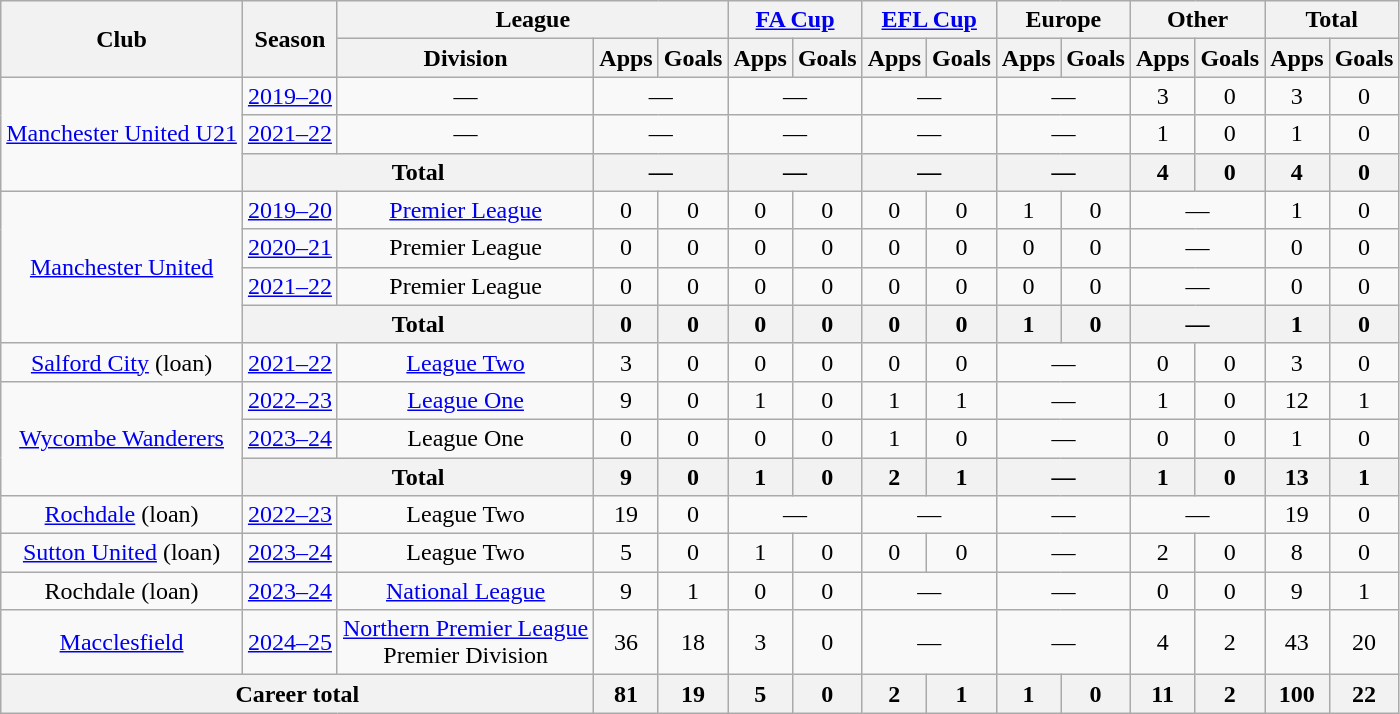<table class="wikitable" style="text-align:center">
<tr>
<th rowspan="2">Club</th>
<th rowspan="2">Season</th>
<th colspan="3">League</th>
<th colspan="2"><a href='#'>FA Cup</a></th>
<th colspan="2"><a href='#'>EFL Cup</a></th>
<th colspan="2">Europe</th>
<th colspan="2">Other</th>
<th colspan="2">Total</th>
</tr>
<tr>
<th>Division</th>
<th>Apps</th>
<th>Goals</th>
<th>Apps</th>
<th>Goals</th>
<th>Apps</th>
<th>Goals</th>
<th>Apps</th>
<th>Goals</th>
<th>Apps</th>
<th>Goals</th>
<th>Apps</th>
<th>Goals</th>
</tr>
<tr>
<td rowspan="3"><a href='#'>Manchester United U21</a></td>
<td><a href='#'>2019–20</a></td>
<td colspan=1>—</td>
<td colspan=2>—</td>
<td colspan=2>—</td>
<td colspan=2>—</td>
<td colspan=2>—</td>
<td>3</td>
<td>0</td>
<td>3</td>
<td>0</td>
</tr>
<tr>
<td><a href='#'>2021–22</a></td>
<td colspan=1>—</td>
<td colspan=2>—</td>
<td colspan=2>—</td>
<td colspan=2>—</td>
<td colspan=2>—</td>
<td>1</td>
<td>0</td>
<td>1</td>
<td>0</td>
</tr>
<tr>
<th colspan="2">Total</th>
<th colspan=2>—</th>
<th colspan=2>—</th>
<th colspan=2>—</th>
<th colspan=2>—</th>
<th>4</th>
<th>0</th>
<th>4</th>
<th>0</th>
</tr>
<tr>
<td rowspan="4"><a href='#'>Manchester United</a></td>
<td><a href='#'>2019–20</a></td>
<td><a href='#'>Premier League</a></td>
<td>0</td>
<td>0</td>
<td>0</td>
<td>0</td>
<td>0</td>
<td>0</td>
<td>1</td>
<td>0</td>
<td colspan=2>—</td>
<td>1</td>
<td>0</td>
</tr>
<tr>
<td><a href='#'>2020–21</a></td>
<td>Premier League</td>
<td>0</td>
<td>0</td>
<td>0</td>
<td>0</td>
<td>0</td>
<td>0</td>
<td>0</td>
<td>0</td>
<td colspan=2>—</td>
<td>0</td>
<td>0</td>
</tr>
<tr>
<td><a href='#'>2021–22</a></td>
<td>Premier League</td>
<td>0</td>
<td>0</td>
<td>0</td>
<td>0</td>
<td>0</td>
<td>0</td>
<td>0</td>
<td>0</td>
<td colspan=2>—</td>
<td>0</td>
<td>0</td>
</tr>
<tr>
<th colspan="2">Total</th>
<th>0</th>
<th>0</th>
<th>0</th>
<th>0</th>
<th>0</th>
<th>0</th>
<th>1</th>
<th>0</th>
<th colspan=2>—</th>
<th>1</th>
<th>0</th>
</tr>
<tr>
<td><a href='#'>Salford City</a> (loan)</td>
<td><a href='#'>2021–22</a></td>
<td><a href='#'>League Two</a></td>
<td>3</td>
<td>0</td>
<td>0</td>
<td>0</td>
<td>0</td>
<td>0</td>
<td colspan=2>—</td>
<td>0</td>
<td>0</td>
<td>3</td>
<td>0</td>
</tr>
<tr>
<td rowspan="3"><a href='#'>Wycombe Wanderers</a></td>
<td><a href='#'>2022–23</a></td>
<td><a href='#'>League One</a></td>
<td>9</td>
<td>0</td>
<td>1</td>
<td>0</td>
<td>1</td>
<td>1</td>
<td colspan=2>—</td>
<td>1</td>
<td>0</td>
<td>12</td>
<td>1</td>
</tr>
<tr>
<td><a href='#'>2023–24</a></td>
<td>League One</td>
<td>0</td>
<td>0</td>
<td>0</td>
<td>0</td>
<td>1</td>
<td>0</td>
<td colspan=2>—</td>
<td>0</td>
<td>0</td>
<td>1</td>
<td>0</td>
</tr>
<tr>
<th colspan="2">Total</th>
<th>9</th>
<th>0</th>
<th>1</th>
<th>0</th>
<th>2</th>
<th>1</th>
<th colspan=2>—</th>
<th>1</th>
<th>0</th>
<th>13</th>
<th>1</th>
</tr>
<tr>
<td><a href='#'>Rochdale</a> (loan)</td>
<td><a href='#'>2022–23</a></td>
<td>League Two</td>
<td>19</td>
<td>0</td>
<td colspan=2>—</td>
<td colspan=2>—</td>
<td colspan=2>—</td>
<td colspan=2>—</td>
<td>19</td>
<td>0</td>
</tr>
<tr>
<td><a href='#'>Sutton United</a> (loan)</td>
<td><a href='#'>2023–24</a></td>
<td>League Two</td>
<td>5</td>
<td>0</td>
<td>1</td>
<td>0</td>
<td>0</td>
<td>0</td>
<td colspan=2>—</td>
<td>2</td>
<td>0</td>
<td>8</td>
<td>0</td>
</tr>
<tr>
<td>Rochdale (loan)</td>
<td><a href='#'>2023–24</a></td>
<td><a href='#'>National League</a></td>
<td>9</td>
<td>1</td>
<td>0</td>
<td>0</td>
<td colspan="2">—</td>
<td colspan="2">—</td>
<td>0</td>
<td>0</td>
<td>9</td>
<td>1</td>
</tr>
<tr>
<td><a href='#'>Macclesfield</a></td>
<td><a href='#'>2024–25</a></td>
<td><a href='#'>Northern Premier League</a><br>Premier Division</td>
<td>36</td>
<td>18</td>
<td>3</td>
<td>0</td>
<td colspan="2">—</td>
<td colspan="2">—</td>
<td>4</td>
<td>2</td>
<td>43</td>
<td>20</td>
</tr>
<tr>
<th colspan="3">Career total</th>
<th>81</th>
<th>19</th>
<th>5</th>
<th>0</th>
<th>2</th>
<th>1</th>
<th>1</th>
<th>0</th>
<th>11</th>
<th>2</th>
<th>100</th>
<th>22</th>
</tr>
</table>
